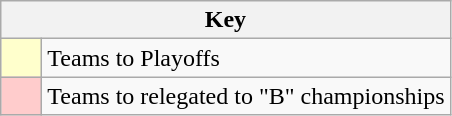<table class="wikitable" style="text-align: center;">
<tr>
<th colspan=2>Key</th>
</tr>
<tr>
<td style="background:#ffffcc; width:20px;"></td>
<td align=left>Teams to Playoffs</td>
</tr>
<tr>
<td style="background:#ffcccc; width:20px;"></td>
<td align=left>Teams to relegated to "B" championships</td>
</tr>
</table>
